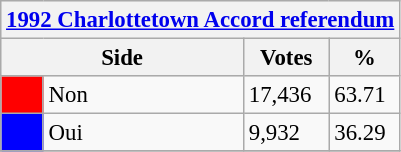<table class="wikitable" style="font-size: 95%; clear:both">
<tr style="background-color:#E9E9E9">
<th colspan=4><a href='#'>1992 Charlottetown Accord referendum</a></th>
</tr>
<tr style="background-color:#E9E9E9">
<th colspan=2 style="width: 130px">Side</th>
<th style="width: 50px">Votes</th>
<th style="width: 40px">%</th>
</tr>
<tr>
<td bgcolor="red"></td>
<td>Non</td>
<td>17,436</td>
<td>63.71</td>
</tr>
<tr>
<td bgcolor="blue"></td>
<td>Oui</td>
<td>9,932</td>
<td>36.29</td>
</tr>
<tr>
</tr>
</table>
